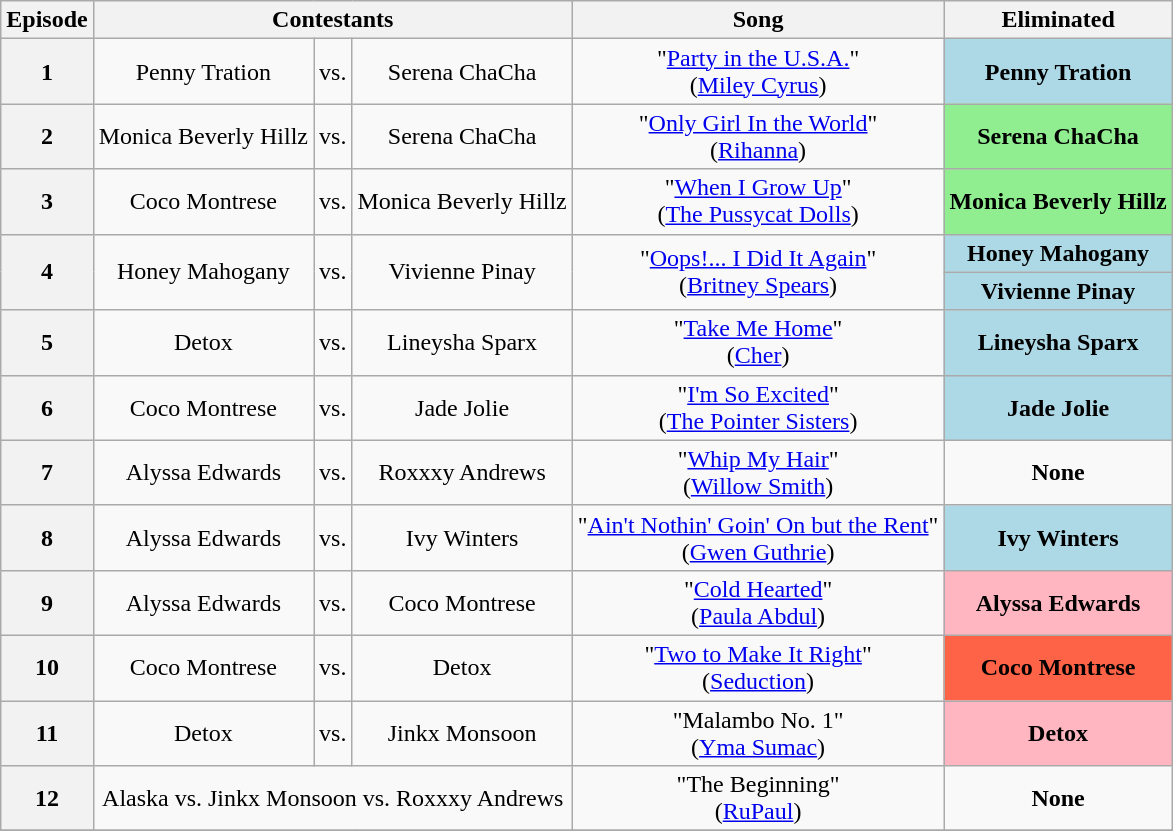<table class="wikitable" style="text-align:center">
<tr>
<th scope="col">Episode</th>
<th scope="col" colspan="3">Contestants</th>
<th scope="col">Song</th>
<th scope="col">Eliminated</th>
</tr>
<tr>
<th scope="row">1</th>
<td>Penny Tration</td>
<td>vs.</td>
<td>Serena ChaCha</td>
<td>"<a href='#'>Party in the U.S.A.</a>"<br>(<a href='#'>Miley Cyrus</a>)</td>
<td bgcolor="lightblue"><strong>Penny Tration</strong></td>
</tr>
<tr>
<th scope="row">2</th>
<td nowrap>Monica Beverly Hillz</td>
<td>vs.</td>
<td>Serena ChaCha</td>
<td>"<a href='#'>Only Girl In the World</a>"<br>(<a href='#'>Rihanna</a>)</td>
<td bgcolor="lightgreen"><strong>Serena ChaCha</strong></td>
</tr>
<tr>
<th scope="row">3</th>
<td>Coco Montrese</td>
<td>vs.</td>
<td nowrap>Monica Beverly Hillz</td>
<td>"<a href='#'>When I Grow Up</a>"<br>(<a href='#'>The Pussycat Dolls</a>)</td>
<td bgcolor="lightgreen" nowrap><strong>Monica Beverly Hillz</strong></td>
</tr>
<tr>
<th scope="row" rowspan="2">4</th>
<td rowspan="2">Honey Mahogany</td>
<td rowspan="2">vs.</td>
<td rowspan="2">Vivienne Pinay</td>
<td rowspan="2">"<a href='#'>Oops!... I Did It Again</a>"<br>(<a href='#'>Britney Spears</a>)</td>
<td bgcolor="lightblue"><strong>Honey Mahogany</strong></td>
</tr>
<tr>
<td bgcolor="lightblue"><strong>Vivienne Pinay</strong></td>
</tr>
<tr>
<th scope="row">5</th>
<td>Detox</td>
<td>vs.</td>
<td>Lineysha Sparx</td>
<td>"<a href='#'>Take Me Home</a>"<br>(<a href='#'>Cher</a>)</td>
<td bgcolor="lightblue"><strong>Lineysha Sparx</strong></td>
</tr>
<tr>
<th scope="row">6</th>
<td>Coco Montrese</td>
<td>vs.</td>
<td>Jade Jolie</td>
<td>"<a href='#'>I'm So Excited</a>"<br>(<a href='#'>The Pointer Sisters</a>)</td>
<td bgcolor="lightblue"><strong>Jade Jolie</strong></td>
</tr>
<tr>
<th scope="row">7</th>
<td>Alyssa Edwards</td>
<td>vs.</td>
<td>Roxxxy Andrews</td>
<td>"<a href='#'>Whip My Hair</a>"<br>(<a href='#'>Willow Smith</a>)</td>
<td><strong>None</strong></td>
</tr>
<tr>
<th scope="row">8</th>
<td>Alyssa Edwards</td>
<td>vs.</td>
<td>Ivy Winters</td>
<td nowrap>"<a href='#'>Ain't Nothin' Goin' On but the Rent</a>"<br>(<a href='#'>Gwen Guthrie</a>)</td>
<td bgcolor="lightblue"><strong>Ivy Winters</strong></td>
</tr>
<tr>
<th scope="row">9</th>
<td>Alyssa Edwards</td>
<td>vs.</td>
<td>Coco Montrese</td>
<td>"<a href='#'>Cold Hearted</a>"<br>(<a href='#'>Paula Abdul</a>)</td>
<td bgcolor="lightpink"><strong>Alyssa Edwards</strong></td>
</tr>
<tr>
<th scope="row">10</th>
<td>Coco Montrese</td>
<td>vs.</td>
<td>Detox</td>
<td>"<a href='#'>Two to Make It Right</a>"<br>(<a href='#'>Seduction</a>)</td>
<td bgcolor="tomato"><strong>Coco Montrese</strong></td>
</tr>
<tr>
<th scope="row">11</th>
<td>Detox</td>
<td>vs.</td>
<td>Jinkx Monsoon</td>
<td>"Malambo No. 1"<br>(<a href='#'>Yma Sumac</a>)</td>
<td bgcolor="lightpink"><strong>Detox</strong></td>
</tr>
<tr>
<th scope="row">12</th>
<td colspan="3">Alaska vs. Jinkx Monsoon vs. Roxxxy Andrews</td>
<td>"The Beginning"<br>(<a href='#'>RuPaul</a>)</td>
<td><strong>None</strong></td>
</tr>
<tr>
</tr>
</table>
